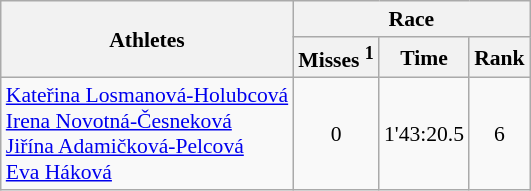<table class="wikitable" border="1" style="font-size:90%">
<tr>
<th rowspan=2>Athletes</th>
<th colspan=3>Race</th>
</tr>
<tr>
<th>Misses <sup>1</sup></th>
<th>Time</th>
<th>Rank</th>
</tr>
<tr>
<td><a href='#'>Kateřina Losmanová-Holubcová</a><br><a href='#'>Irena Novotná-Česneková</a><br><a href='#'>Jiřína Adamičková-Pelcová</a><br><a href='#'>Eva Háková</a></td>
<td align=center>0</td>
<td align=center>1'43:20.5</td>
<td align=center>6</td>
</tr>
</table>
